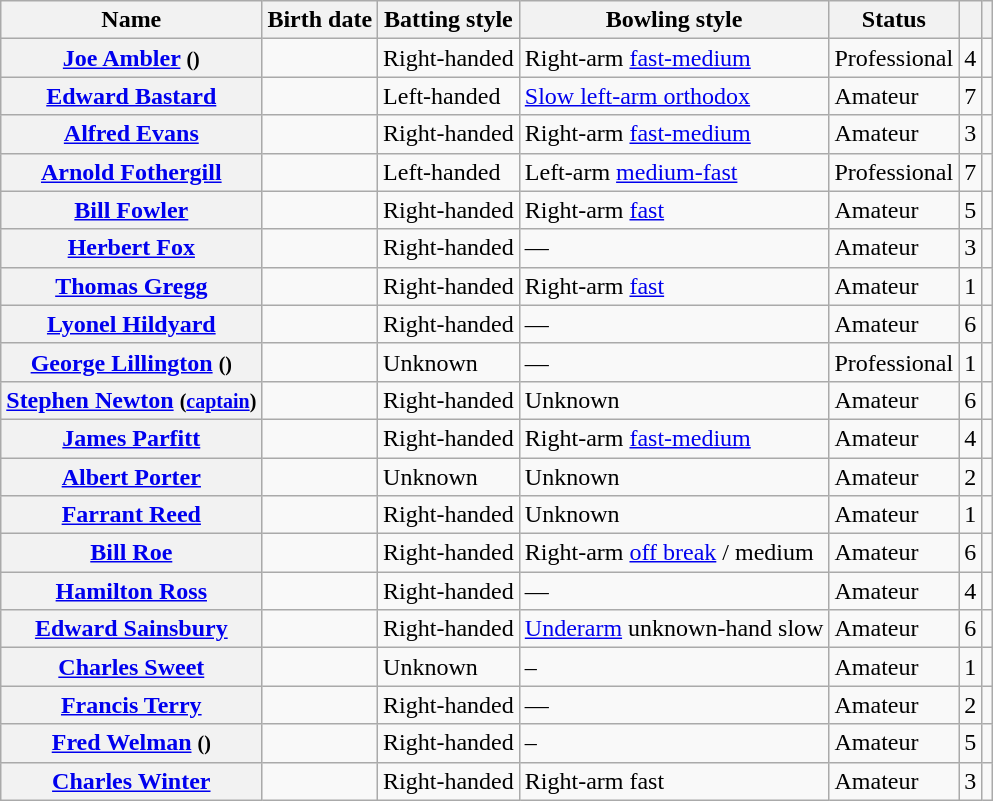<table class="wikitable plainrowheaders" style="font-size:95% style="width:70%">
<tr>
<th scope="col">Name</th>
<th scope="col">Birth date</th>
<th scope="col">Batting style</th>
<th scope="col">Bowling style</th>
<th scope="col">Status</th>
<th scope="col"></th>
<th scope="col"></th>
</tr>
<tr>
<th scope="row"><a href='#'>Joe Ambler</a> <small>()</small></th>
<td></td>
<td>Right-handed</td>
<td>Right-arm <a href='#'>fast-medium</a></td>
<td>Professional</td>
<td>4</td>
<td></td>
</tr>
<tr>
<th scope="row"><a href='#'>Edward Bastard</a></th>
<td></td>
<td>Left-handed</td>
<td><a href='#'>Slow left-arm orthodox</a></td>
<td>Amateur</td>
<td>7</td>
<td></td>
</tr>
<tr>
<th scope="row"><a href='#'>Alfred Evans</a></th>
<td></td>
<td>Right-handed</td>
<td>Right-arm <a href='#'>fast-medium</a></td>
<td>Amateur</td>
<td>3</td>
<td></td>
</tr>
<tr>
<th scope="row"><a href='#'>Arnold Fothergill</a></th>
<td></td>
<td>Left-handed</td>
<td>Left-arm <a href='#'>medium-fast</a></td>
<td>Professional</td>
<td>7</td>
<td></td>
</tr>
<tr>
<th scope="row"><a href='#'>Bill Fowler</a></th>
<td></td>
<td>Right-handed</td>
<td>Right-arm <a href='#'>fast</a></td>
<td>Amateur</td>
<td>5</td>
<td></td>
</tr>
<tr>
<th scope="row"><a href='#'>Herbert Fox</a></th>
<td></td>
<td>Right-handed</td>
<td>—</td>
<td>Amateur</td>
<td>3</td>
<td></td>
</tr>
<tr>
<th scope="row"><a href='#'>Thomas Gregg</a></th>
<td></td>
<td>Right-handed</td>
<td>Right-arm <a href='#'>fast</a></td>
<td>Amateur</td>
<td>1</td>
<td></td>
</tr>
<tr>
<th scope="row"><a href='#'>Lyonel Hildyard</a></th>
<td></td>
<td>Right-handed</td>
<td>—</td>
<td>Amateur</td>
<td>6</td>
<td></td>
</tr>
<tr>
<th scope="row"><a href='#'>George Lillington</a> <small>()</small></th>
<td></td>
<td>Unknown</td>
<td>—</td>
<td>Professional</td>
<td>1</td>
<td></td>
</tr>
<tr>
<th scope="row"><a href='#'>Stephen Newton</a> <small>(<a href='#'>captain</a>)</small></th>
<td></td>
<td>Right-handed</td>
<td>Unknown</td>
<td>Amateur</td>
<td>6</td>
<td></td>
</tr>
<tr>
<th scope="row"><a href='#'>James Parfitt</a></th>
<td></td>
<td>Right-handed</td>
<td>Right-arm <a href='#'>fast-medium</a></td>
<td>Amateur</td>
<td>4</td>
<td></td>
</tr>
<tr>
<th scope="row"><a href='#'>Albert Porter</a></th>
<td></td>
<td>Unknown</td>
<td>Unknown</td>
<td>Amateur</td>
<td>2</td>
<td></td>
</tr>
<tr>
<th scope="row"><a href='#'>Farrant Reed</a></th>
<td></td>
<td>Right-handed</td>
<td>Unknown</td>
<td>Amateur</td>
<td>1</td>
<td></td>
</tr>
<tr>
<th scope="row"><a href='#'>Bill Roe</a></th>
<td></td>
<td>Right-handed</td>
<td>Right-arm <a href='#'>off break</a> / medium</td>
<td>Amateur</td>
<td>6</td>
<td></td>
</tr>
<tr>
<th scope="row"><a href='#'>Hamilton Ross</a></th>
<td></td>
<td>Right-handed</td>
<td>—</td>
<td>Amateur</td>
<td>4</td>
<td></td>
</tr>
<tr>
<th scope="row"><a href='#'>Edward Sainsbury</a></th>
<td></td>
<td>Right-handed</td>
<td><a href='#'>Underarm</a> unknown-hand slow</td>
<td>Amateur</td>
<td>6</td>
<td></td>
</tr>
<tr>
<th scope="row"><a href='#'>Charles Sweet</a></th>
<td></td>
<td>Unknown</td>
<td>–</td>
<td>Amateur</td>
<td>1</td>
<td></td>
</tr>
<tr>
<th scope="row"><a href='#'>Francis Terry</a></th>
<td></td>
<td>Right-handed</td>
<td>—</td>
<td>Amateur</td>
<td>2</td>
<td></td>
</tr>
<tr>
<th scope="row"><a href='#'>Fred Welman</a> <small>()</small></th>
<td></td>
<td>Right-handed</td>
<td>–</td>
<td>Amateur</td>
<td>5</td>
<td></td>
</tr>
<tr>
<th scope="row"><a href='#'>Charles Winter</a></th>
<td></td>
<td>Right-handed</td>
<td>Right-arm fast</td>
<td>Amateur</td>
<td>3</td>
<td></td>
</tr>
</table>
